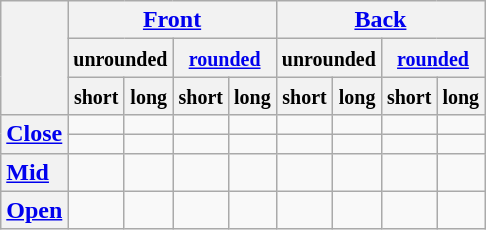<table class="wikitable" style="text-align: center;">
<tr>
<th rowspan="3"></th>
<th colspan="4"><a href='#'>Front</a></th>
<th colspan="4"><a href='#'>Back</a></th>
</tr>
<tr>
<th colspan="2"><small>unrounded</small></th>
<th colspan="2"><a href='#'><small>rounded</small></a></th>
<th colspan="2"><small>unrounded</small></th>
<th colspan="2"><a href='#'><small>rounded</small></a></th>
</tr>
<tr>
<th><small>short</small></th>
<th><small>long</small></th>
<th><small>short</small></th>
<th><small>long</small></th>
<th><small>short</small></th>
<th><small>long</small></th>
<th><small>short</small></th>
<th><small>long</small></th>
</tr>
<tr>
<th rowspan="2" style="text-align: left;"><a href='#'>Close</a></th>
<td></td>
<td></td>
<td></td>
<td></td>
<td></td>
<td></td>
<td></td>
<td></td>
</tr>
<tr>
<td></td>
<td></td>
<td></td>
<td></td>
<td></td>
<td></td>
<td></td>
<td></td>
</tr>
<tr>
<th style="text-align: left;"><a href='#'>Mid</a></th>
<td></td>
<td></td>
<td></td>
<td></td>
<td></td>
<td></td>
<td></td>
<td></td>
</tr>
<tr>
<th style="text-align: left;"><a href='#'>Open</a></th>
<td></td>
<td></td>
<td></td>
<td></td>
<td></td>
<td></td>
<td></td>
<td></td>
</tr>
</table>
